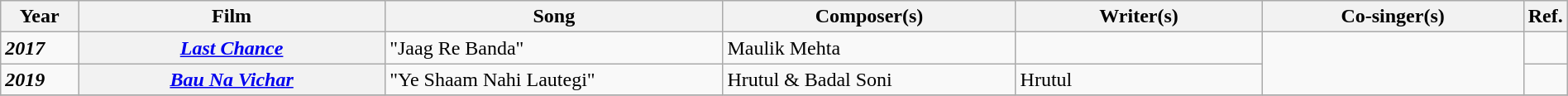<table class="wikitable plainrowheaders" width="100%" "textcolor:#000;">
<tr>
<th scope="col" width="5%"><strong>Year</strong></th>
<th scope="col" width=20%><strong>Film</strong></th>
<th scope="col" width=22%><strong>Song</strong></th>
<th scope="col" width=19%><strong>Composer(s)</strong></th>
<th scope="col" width=16%><strong>Writer(s)</strong></th>
<th scope="col" width=17%><strong>Co-singer(s)</strong></th>
<th scope="col" width=1%><strong>Ref.</strong></th>
</tr>
<tr>
<td><strong><em>2017</em></strong></td>
<th scope="row"><strong><em><a href='#'>Last Chance</a></em></strong></th>
<td>"Jaag Re Banda"</td>
<td>Maulik Mehta</td>
<td></td>
<td rowspan="2"></td>
<td></td>
</tr>
<tr>
<td><strong><em>2019</em></strong></td>
<th scope="row"><strong><em><a href='#'>Bau Na Vichar</a></em></strong></th>
<td>"Ye Shaam Nahi Lautegi"</td>
<td>Hrutul & Badal Soni</td>
<td>Hrutul</td>
<td></td>
</tr>
<tr>
</tr>
</table>
